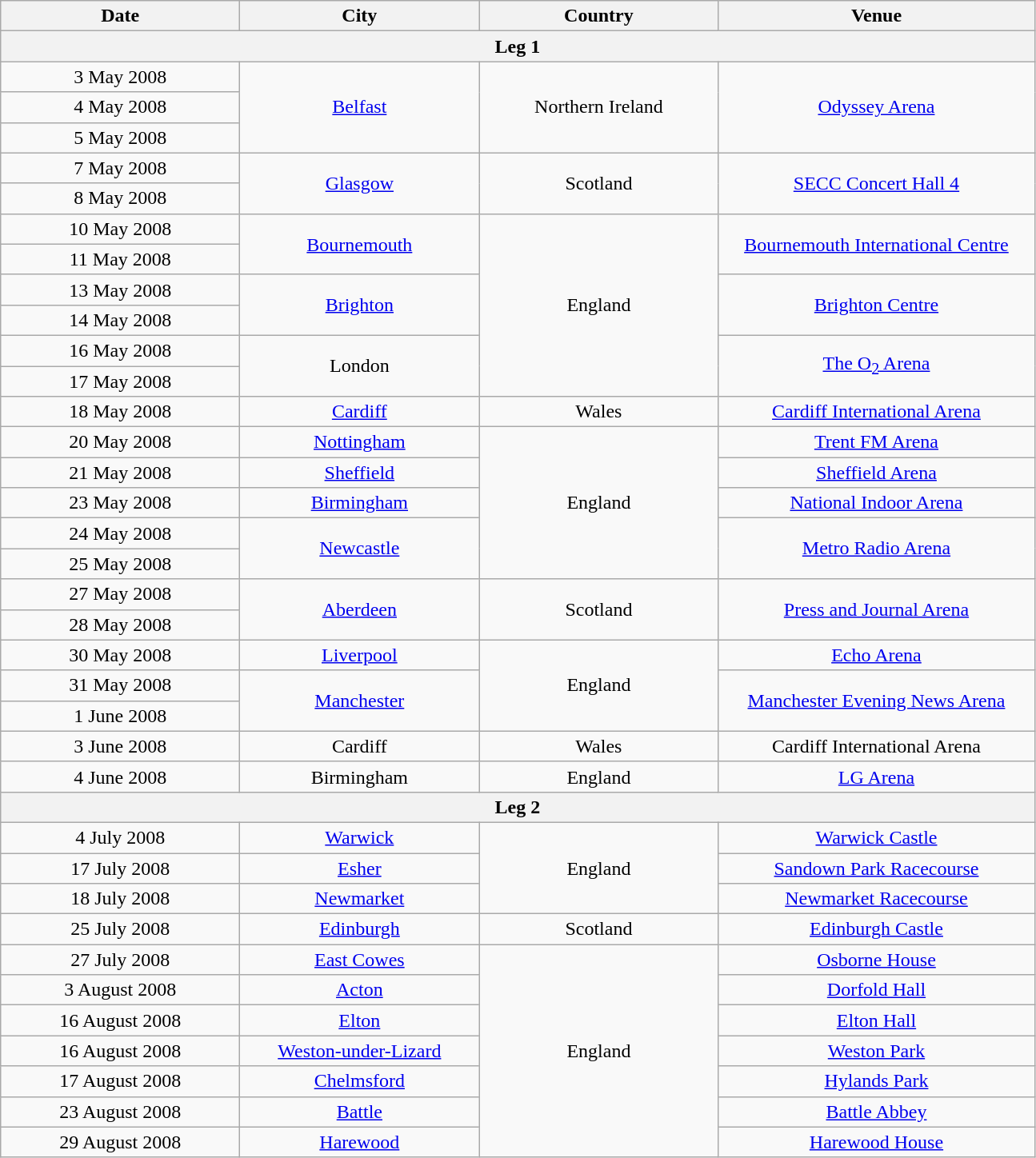<table class="wikitable plainrowheaders" style="text-align:center;">
<tr>
<th scope="col" style="width:12em;">Date</th>
<th scope="col" style="width:12em;">City</th>
<th scope="col" style="width:12em;">Country</th>
<th scope="col" style="width:16em;">Venue</th>
</tr>
<tr>
<th colspan=4>Leg 1</th>
</tr>
<tr>
<td>3 May 2008</td>
<td rowspan="3"><a href='#'>Belfast</a></td>
<td rowspan="3">Northern Ireland</td>
<td rowspan="3"><a href='#'>Odyssey Arena</a></td>
</tr>
<tr>
<td>4 May 2008</td>
</tr>
<tr>
<td>5 May 2008</td>
</tr>
<tr>
<td>7 May 2008</td>
<td rowspan="2"><a href='#'>Glasgow</a></td>
<td rowspan="2">Scotland</td>
<td rowspan="2"><a href='#'>SECC Concert Hall 4</a></td>
</tr>
<tr>
<td>8 May 2008</td>
</tr>
<tr>
<td>10 May 2008</td>
<td rowspan="2"><a href='#'>Bournemouth</a></td>
<td rowspan="6">England</td>
<td rowspan="2"><a href='#'>Bournemouth International Centre</a></td>
</tr>
<tr>
<td>11 May 2008</td>
</tr>
<tr>
<td>13 May 2008</td>
<td rowspan="2"><a href='#'>Brighton</a></td>
<td rowspan="2"><a href='#'>Brighton Centre</a></td>
</tr>
<tr>
<td>14 May 2008</td>
</tr>
<tr>
<td>16 May 2008</td>
<td rowspan="2">London</td>
<td rowspan="2"><a href='#'>The O<sub>2</sub> Arena</a></td>
</tr>
<tr>
<td>17 May 2008</td>
</tr>
<tr>
<td>18 May 2008</td>
<td><a href='#'>Cardiff</a></td>
<td>Wales</td>
<td><a href='#'>Cardiff International Arena</a></td>
</tr>
<tr>
<td>20 May 2008</td>
<td><a href='#'>Nottingham</a></td>
<td rowspan="5">England</td>
<td><a href='#'>Trent FM Arena</a></td>
</tr>
<tr>
<td>21 May 2008</td>
<td><a href='#'>Sheffield</a></td>
<td><a href='#'>Sheffield Arena</a></td>
</tr>
<tr>
<td>23 May 2008</td>
<td><a href='#'>Birmingham</a></td>
<td><a href='#'>National Indoor Arena</a></td>
</tr>
<tr>
<td>24 May 2008</td>
<td rowspan="2"><a href='#'>Newcastle</a></td>
<td rowspan="2"><a href='#'>Metro Radio Arena</a></td>
</tr>
<tr>
<td>25 May 2008</td>
</tr>
<tr>
<td>27 May 2008</td>
<td rowspan="2"><a href='#'>Aberdeen</a></td>
<td rowspan="2">Scotland</td>
<td rowspan="2"><a href='#'>Press and Journal Arena</a></td>
</tr>
<tr>
<td>28 May 2008</td>
</tr>
<tr>
<td>30 May 2008</td>
<td><a href='#'>Liverpool</a></td>
<td rowspan="3">England</td>
<td><a href='#'>Echo Arena</a></td>
</tr>
<tr>
<td>31 May 2008</td>
<td rowspan="2"><a href='#'>Manchester</a></td>
<td rowspan="2"><a href='#'>Manchester Evening News Arena</a></td>
</tr>
<tr>
<td>1 June 2008</td>
</tr>
<tr>
<td>3 June 2008</td>
<td>Cardiff</td>
<td>Wales</td>
<td>Cardiff International Arena</td>
</tr>
<tr>
<td>4 June 2008</td>
<td>Birmingham</td>
<td>England</td>
<td><a href='#'>LG Arena</a></td>
</tr>
<tr>
<th colspan="6">Leg 2</th>
</tr>
<tr>
<td>4 July 2008</td>
<td><a href='#'>Warwick</a></td>
<td rowspan="3">England</td>
<td><a href='#'>Warwick Castle</a></td>
</tr>
<tr>
<td>17 July 2008</td>
<td><a href='#'>Esher</a></td>
<td><a href='#'>Sandown Park Racecourse</a></td>
</tr>
<tr>
<td>18 July 2008</td>
<td><a href='#'>Newmarket</a></td>
<td><a href='#'>Newmarket Racecourse</a></td>
</tr>
<tr>
<td>25 July 2008</td>
<td><a href='#'>Edinburgh</a></td>
<td>Scotland</td>
<td><a href='#'>Edinburgh Castle</a></td>
</tr>
<tr>
<td>27 July 2008</td>
<td><a href='#'>East Cowes</a></td>
<td rowspan="7">England</td>
<td><a href='#'>Osborne House</a></td>
</tr>
<tr>
<td>3 August 2008</td>
<td><a href='#'>Acton</a></td>
<td><a href='#'>Dorfold Hall</a></td>
</tr>
<tr>
<td>16 August 2008</td>
<td><a href='#'>Elton</a></td>
<td><a href='#'>Elton Hall</a></td>
</tr>
<tr>
<td>16 August 2008</td>
<td><a href='#'>Weston-under-Lizard</a></td>
<td><a href='#'>Weston Park</a></td>
</tr>
<tr>
<td>17 August 2008</td>
<td><a href='#'>Chelmsford</a></td>
<td><a href='#'>Hylands Park</a></td>
</tr>
<tr>
<td>23 August 2008</td>
<td><a href='#'>Battle</a></td>
<td><a href='#'>Battle Abbey</a></td>
</tr>
<tr>
<td>29 August 2008</td>
<td><a href='#'>Harewood</a></td>
<td><a href='#'>Harewood House</a></td>
</tr>
</table>
